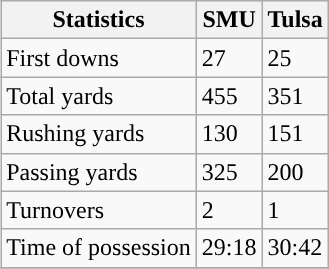<table class="wikitable" style="float: right;">
<tr>
<th>Statistics</th>
<th>SMU</th>
<th>Tulsa</th>
</tr>
<tr>
<td>First downs</td>
<td>27</td>
<td>25</td>
</tr>
<tr>
<td>Total yards</td>
<td>455</td>
<td>351</td>
</tr>
<tr>
<td>Rushing yards</td>
<td>130</td>
<td>151</td>
</tr>
<tr>
<td>Passing yards</td>
<td>325</td>
<td>200</td>
</tr>
<tr>
<td>Turnovers</td>
<td>2</td>
<td>1</td>
</tr>
<tr>
<td>Time of possession</td>
<td>29:18</td>
<td>30:42</td>
</tr>
<tr>
</tr>
</table>
